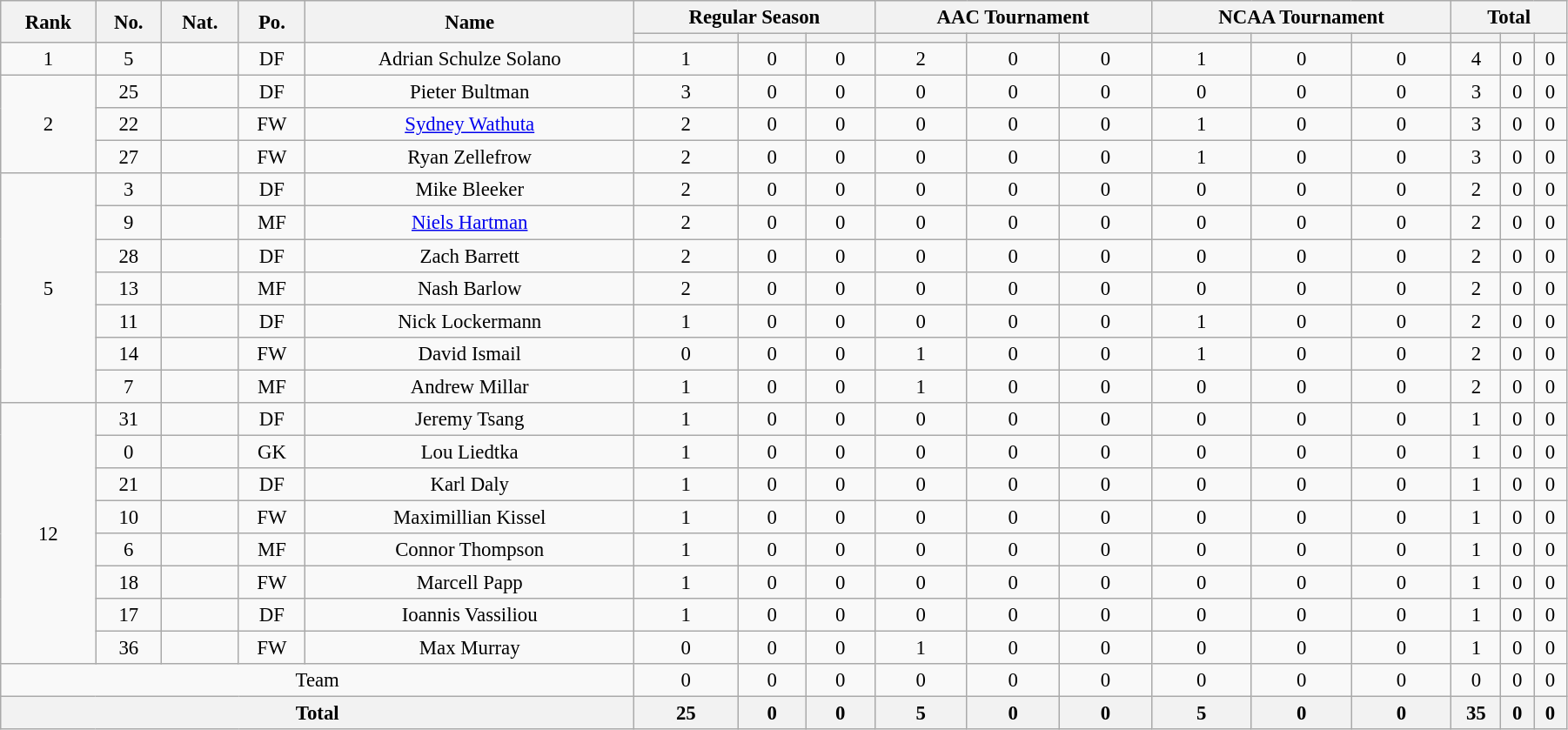<table class="wikitable" style="text-align:center; font-size:95%; width:95%;">
<tr>
<th rowspan=2>Rank</th>
<th rowspan=2>No.</th>
<th rowspan=2>Nat.</th>
<th rowspan=2>Po.</th>
<th rowspan=2>Name</th>
<th colspan=3>Regular Season</th>
<th colspan=3>AAC Tournament</th>
<th colspan=3>NCAA Tournament</th>
<th colspan=3>Total</th>
</tr>
<tr>
<th></th>
<th></th>
<th></th>
<th></th>
<th></th>
<th></th>
<th></th>
<th></th>
<th></th>
<th></th>
<th></th>
<th></th>
</tr>
<tr>
<td>1</td>
<td>5</td>
<td></td>
<td>DF</td>
<td>Adrian Schulze Solano</td>
<td>1</td>
<td>0</td>
<td>0</td>
<td>2</td>
<td>0</td>
<td>0</td>
<td>1</td>
<td>0</td>
<td>0</td>
<td>4</td>
<td>0</td>
<td>0</td>
</tr>
<tr>
<td rowspan=3>2</td>
<td>25</td>
<td></td>
<td>DF</td>
<td>Pieter Bultman</td>
<td>3</td>
<td>0</td>
<td>0</td>
<td>0</td>
<td>0</td>
<td>0</td>
<td>0</td>
<td>0</td>
<td>0</td>
<td>3</td>
<td>0</td>
<td>0</td>
</tr>
<tr>
<td>22</td>
<td></td>
<td>FW</td>
<td><a href='#'>Sydney Wathuta</a></td>
<td>2</td>
<td>0</td>
<td>0</td>
<td>0</td>
<td>0</td>
<td>0</td>
<td>1</td>
<td>0</td>
<td>0</td>
<td>3</td>
<td>0</td>
<td>0</td>
</tr>
<tr>
<td>27</td>
<td></td>
<td>FW</td>
<td>Ryan Zellefrow</td>
<td>2</td>
<td>0</td>
<td>0</td>
<td>0</td>
<td>0</td>
<td>0</td>
<td>1</td>
<td>0</td>
<td>0</td>
<td>3</td>
<td>0</td>
<td>0</td>
</tr>
<tr>
<td rowspan=7>5</td>
<td>3</td>
<td></td>
<td>DF</td>
<td>Mike Bleeker</td>
<td>2</td>
<td>0</td>
<td>0</td>
<td>0</td>
<td>0</td>
<td>0</td>
<td>0</td>
<td>0</td>
<td>0</td>
<td>2</td>
<td>0</td>
<td>0</td>
</tr>
<tr>
<td>9</td>
<td></td>
<td>MF</td>
<td><a href='#'>Niels Hartman</a></td>
<td>2</td>
<td>0</td>
<td>0</td>
<td>0</td>
<td>0</td>
<td>0</td>
<td>0</td>
<td>0</td>
<td>0</td>
<td>2</td>
<td>0</td>
<td>0</td>
</tr>
<tr>
<td>28</td>
<td></td>
<td>DF</td>
<td>Zach Barrett</td>
<td>2</td>
<td>0</td>
<td>0</td>
<td>0</td>
<td>0</td>
<td>0</td>
<td>0</td>
<td>0</td>
<td>0</td>
<td>2</td>
<td>0</td>
<td>0</td>
</tr>
<tr>
<td>13</td>
<td></td>
<td>MF</td>
<td>Nash Barlow</td>
<td>2</td>
<td>0</td>
<td>0</td>
<td>0</td>
<td>0</td>
<td>0</td>
<td>0</td>
<td>0</td>
<td>0</td>
<td>2</td>
<td>0</td>
<td>0</td>
</tr>
<tr>
<td>11</td>
<td></td>
<td>DF</td>
<td>Nick Lockermann</td>
<td>1</td>
<td>0</td>
<td>0</td>
<td>0</td>
<td>0</td>
<td>0</td>
<td>1</td>
<td>0</td>
<td>0</td>
<td>2</td>
<td>0</td>
<td>0</td>
</tr>
<tr>
<td>14</td>
<td></td>
<td>FW</td>
<td>David Ismail</td>
<td>0</td>
<td>0</td>
<td>0</td>
<td>1</td>
<td>0</td>
<td>0</td>
<td>1</td>
<td>0</td>
<td>0</td>
<td>2</td>
<td>0</td>
<td>0</td>
</tr>
<tr>
<td>7</td>
<td></td>
<td>MF</td>
<td>Andrew Millar</td>
<td>1</td>
<td>0</td>
<td>0</td>
<td>1</td>
<td>0</td>
<td>0</td>
<td>0</td>
<td>0</td>
<td>0</td>
<td>2</td>
<td>0</td>
<td>0</td>
</tr>
<tr>
<td rowspan=8>12</td>
<td>31</td>
<td></td>
<td>DF</td>
<td>Jeremy Tsang</td>
<td>1</td>
<td>0</td>
<td>0</td>
<td>0</td>
<td>0</td>
<td>0</td>
<td>0</td>
<td>0</td>
<td>0</td>
<td>1</td>
<td>0</td>
<td>0</td>
</tr>
<tr>
<td>0</td>
<td></td>
<td>GK</td>
<td>Lou Liedtka</td>
<td>1</td>
<td>0</td>
<td>0</td>
<td>0</td>
<td>0</td>
<td>0</td>
<td>0</td>
<td>0</td>
<td>0</td>
<td>1</td>
<td>0</td>
<td>0</td>
</tr>
<tr>
<td>21</td>
<td></td>
<td>DF</td>
<td>Karl Daly</td>
<td>1</td>
<td>0</td>
<td>0</td>
<td>0</td>
<td>0</td>
<td>0</td>
<td>0</td>
<td>0</td>
<td>0</td>
<td>1</td>
<td>0</td>
<td>0</td>
</tr>
<tr>
<td>10</td>
<td></td>
<td>FW</td>
<td>Maximillian Kissel</td>
<td>1</td>
<td>0</td>
<td>0</td>
<td>0</td>
<td>0</td>
<td>0</td>
<td>0</td>
<td>0</td>
<td>0</td>
<td>1</td>
<td>0</td>
<td>0</td>
</tr>
<tr>
<td>6</td>
<td></td>
<td>MF</td>
<td>Connor Thompson</td>
<td>1</td>
<td>0</td>
<td>0</td>
<td>0</td>
<td>0</td>
<td>0</td>
<td>0</td>
<td>0</td>
<td>0</td>
<td>1</td>
<td>0</td>
<td>0</td>
</tr>
<tr>
<td>18</td>
<td></td>
<td>FW</td>
<td>Marcell Papp</td>
<td>1</td>
<td>0</td>
<td>0</td>
<td>0</td>
<td>0</td>
<td>0</td>
<td>0</td>
<td>0</td>
<td>0</td>
<td>1</td>
<td>0</td>
<td>0</td>
</tr>
<tr>
<td>17</td>
<td></td>
<td>DF</td>
<td>Ioannis Vassiliou</td>
<td>1</td>
<td>0</td>
<td>0</td>
<td>0</td>
<td>0</td>
<td>0</td>
<td>0</td>
<td>0</td>
<td>0</td>
<td>1</td>
<td>0</td>
<td>0</td>
</tr>
<tr>
<td>36</td>
<td></td>
<td>FW</td>
<td>Max Murray</td>
<td>0</td>
<td>0</td>
<td>0</td>
<td>1</td>
<td>0</td>
<td>0</td>
<td>0</td>
<td>0</td>
<td>0</td>
<td>1</td>
<td>0</td>
<td>0</td>
</tr>
<tr>
<td colspan=5>Team</td>
<td>0</td>
<td>0</td>
<td>0</td>
<td>0</td>
<td>0</td>
<td>0</td>
<td>0</td>
<td>0</td>
<td>0</td>
<td>0</td>
<td>0</td>
<td>0</td>
</tr>
<tr>
<th colspan=5>Total</th>
<th>25</th>
<th>0</th>
<th>0</th>
<th>5</th>
<th>0</th>
<th>0</th>
<th>5</th>
<th>0</th>
<th>0</th>
<th>35</th>
<th>0</th>
<th>0</th>
</tr>
</table>
